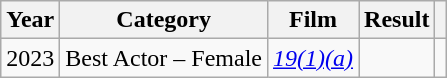<table class="wikitable sortable plainrowheaders">
<tr>
<th scope="col">Year</th>
<th scope="col">Category</th>
<th scope="col">Film</th>
<th scope="col">Result</th>
<th scope="col" class="unsortable"></th>
</tr>
<tr>
<td>2023</td>
<td>Best Actor – Female</td>
<td><em><a href='#'>19(1)(a)</a></em></td>
<td></td>
<td></td>
</tr>
</table>
